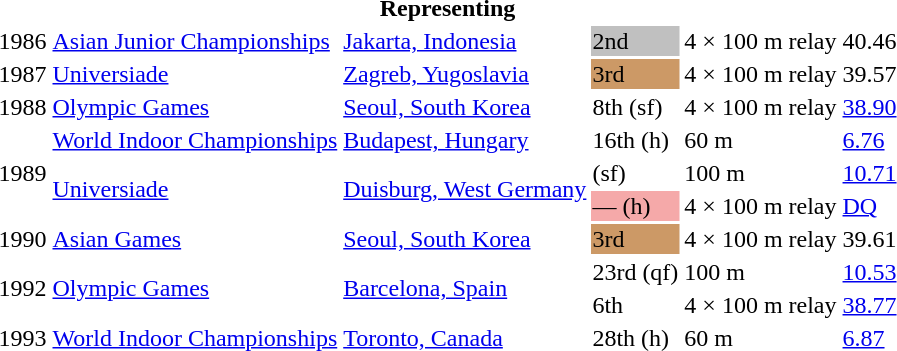<table>
<tr>
<th colspan="6">Representing </th>
</tr>
<tr>
<td>1986</td>
<td><a href='#'>Asian Junior Championships</a></td>
<td><a href='#'>Jakarta, Indonesia</a></td>
<td bgcolor=silver>2nd</td>
<td>4 × 100 m relay</td>
<td>40.46</td>
</tr>
<tr>
<td>1987</td>
<td><a href='#'>Universiade</a></td>
<td><a href='#'>Zagreb, Yugoslavia</a></td>
<td bgcolor=cc9966>3rd</td>
<td>4 × 100 m relay</td>
<td>39.57</td>
</tr>
<tr>
<td>1988</td>
<td><a href='#'>Olympic Games</a></td>
<td><a href='#'>Seoul, South Korea</a></td>
<td>8th (sf)</td>
<td>4 × 100 m relay</td>
<td><a href='#'>38.90</a></td>
</tr>
<tr>
<td rowspan=3>1989</td>
<td><a href='#'>World Indoor Championships</a></td>
<td><a href='#'>Budapest, Hungary</a></td>
<td>16th (h)</td>
<td>60 m</td>
<td><a href='#'>6.76</a></td>
</tr>
<tr>
<td rowspan=2><a href='#'>Universiade</a></td>
<td rowspan=2><a href='#'>Duisburg, West Germany</a></td>
<td>(sf)</td>
<td>100 m</td>
<td><a href='#'>10.71</a></td>
</tr>
<tr>
<td bgcolor=f5a9a9>— (h)</td>
<td>4 × 100 m relay</td>
<td><a href='#'>DQ</a></td>
</tr>
<tr>
<td>1990</td>
<td><a href='#'>Asian Games</a></td>
<td><a href='#'>Seoul, South Korea</a></td>
<td bgcolor=cc9966>3rd</td>
<td>4 × 100 m relay</td>
<td>39.61</td>
</tr>
<tr>
<td rowspan=2>1992</td>
<td rowspan=2><a href='#'>Olympic Games</a></td>
<td rowspan=2><a href='#'>Barcelona, Spain</a></td>
<td>23rd (qf)</td>
<td>100 m</td>
<td><a href='#'>10.53</a></td>
</tr>
<tr>
<td>6th</td>
<td>4 × 100 m relay</td>
<td><a href='#'>38.77</a></td>
</tr>
<tr>
<td>1993</td>
<td><a href='#'>World Indoor Championships</a></td>
<td><a href='#'>Toronto, Canada</a></td>
<td>28th (h)</td>
<td>60 m</td>
<td><a href='#'>6.87</a></td>
</tr>
</table>
